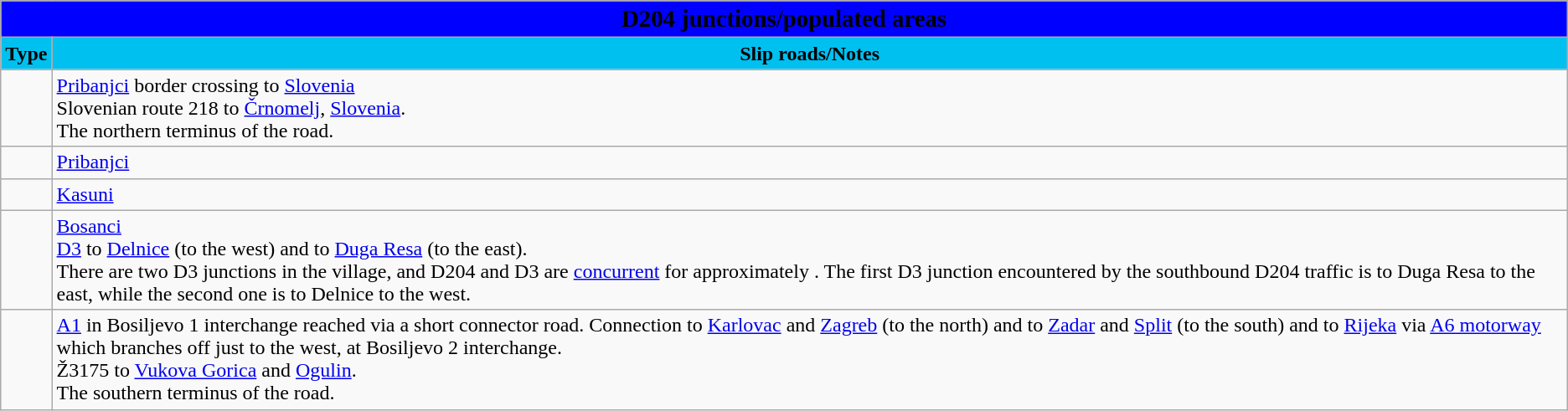<table class="wikitable">
<tr>
<td colspan=2 bgcolor=blue align=center style=margin-top:15><span><big><strong>D204 junctions/populated areas</strong></big></span></td>
</tr>
<tr>
<td align=center bgcolor=00c0f0><strong>Type</strong></td>
<td align=center bgcolor=00c0f0><strong>Slip roads/Notes</strong></td>
</tr>
<tr>
<td></td>
<td><a href='#'>Pribanjci</a> border crossing to <a href='#'>Slovenia</a><br> Slovenian route 218 to <a href='#'>Črnomelj</a>, <a href='#'>Slovenia</a>.<br>The northern terminus of the road.</td>
</tr>
<tr>
<td></td>
<td><a href='#'>Pribanjci</a></td>
</tr>
<tr>
<td></td>
<td><a href='#'>Kasuni</a></td>
</tr>
<tr>
<td></td>
<td><a href='#'>Bosanci</a><br> <a href='#'>D3</a> to <a href='#'>Delnice</a> (to the west) and to <a href='#'>Duga Resa</a> (to the east).<br> There are two D3 junctions in the village, and D204 and D3 are <a href='#'>concurrent</a> for approximately . The first D3 junction encountered by the southbound D204 traffic is to Duga Resa to the east, while the second one is to Delnice to the west.</td>
</tr>
<tr>
<td></td>
<td> <a href='#'>A1</a> in Bosiljevo 1 interchange reached via a short connector road. Connection to <a href='#'>Karlovac</a> and <a href='#'>Zagreb</a> (to the north) and to <a href='#'>Zadar</a> and <a href='#'>Split</a> (to the south) and to <a href='#'>Rijeka</a> via <a href='#'>A6 motorway</a> which branches off just to the west, at Bosiljevo 2 interchange.<br>Ž3175 to <a href='#'>Vukova Gorica</a> and <a href='#'>Ogulin</a>.<br>The southern terminus of the road.</td>
</tr>
</table>
